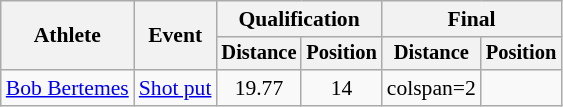<table class="wikitable" style="font-size:90%">
<tr>
<th rowspan="2">Athlete</th>
<th rowspan="2">Event</th>
<th colspan="2">Qualification</th>
<th colspan="2">Final</th>
</tr>
<tr style="font-size:95%">
<th>Distance</th>
<th>Position</th>
<th>Distance</th>
<th>Position</th>
</tr>
<tr align="center">
<td align="left"><a href='#'>Bob Bertemes</a></td>
<td align="left"><a href='#'>Shot put</a></td>
<td>19.77</td>
<td>14</td>
<td>colspan=2 </td>
</tr>
</table>
